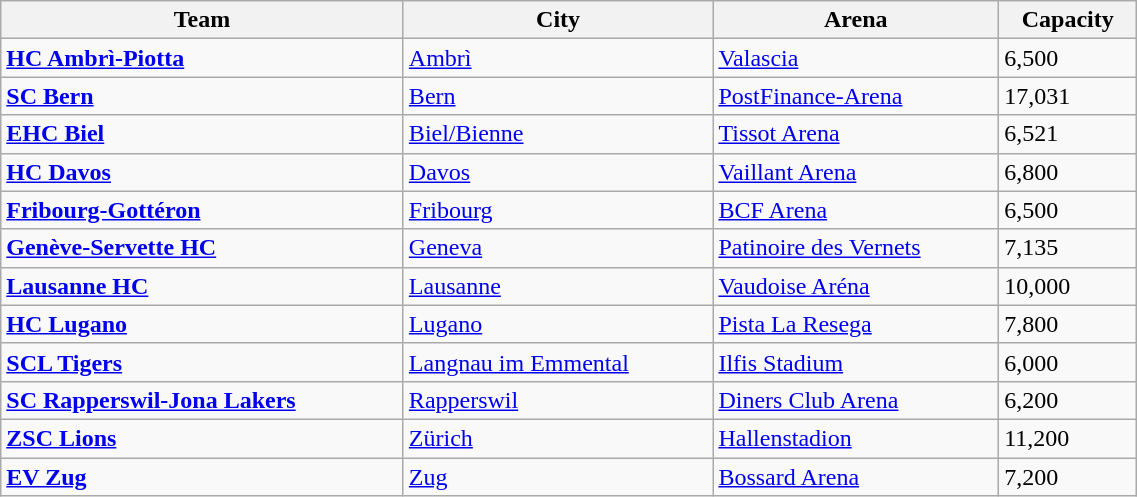<table class="wikitable" style="text-align:left" width=60%>
<tr>
<th>Team</th>
<th>City</th>
<th>Arena</th>
<th>Capacity</th>
</tr>
<tr>
<td><strong><a href='#'>HC Ambrì-Piotta</a></strong></td>
<td><a href='#'>Ambrì</a></td>
<td><a href='#'>Valascia</a></td>
<td>6,500</td>
</tr>
<tr>
<td><strong><a href='#'>SC Bern</a></strong></td>
<td><a href='#'>Bern</a></td>
<td><a href='#'>PostFinance-Arena</a></td>
<td>17,031</td>
</tr>
<tr>
<td><strong><a href='#'>EHC Biel</a></strong></td>
<td><a href='#'>Biel/Bienne</a></td>
<td><a href='#'>Tissot Arena</a></td>
<td>6,521</td>
</tr>
<tr>
<td><strong><a href='#'>HC Davos</a></strong></td>
<td><a href='#'>Davos</a></td>
<td><a href='#'>Vaillant Arena</a></td>
<td>6,800</td>
</tr>
<tr>
<td><strong><a href='#'>Fribourg-Gottéron</a></strong></td>
<td><a href='#'>Fribourg</a></td>
<td><a href='#'>BCF Arena</a></td>
<td>6,500</td>
</tr>
<tr>
<td><strong><a href='#'>Genève-Servette HC</a></strong></td>
<td><a href='#'>Geneva</a></td>
<td><a href='#'>Patinoire des Vernets</a></td>
<td>7,135</td>
</tr>
<tr>
<td><strong><a href='#'>Lausanne HC</a></strong></td>
<td><a href='#'>Lausanne</a></td>
<td><a href='#'>Vaudoise Aréna</a></td>
<td>10,000</td>
</tr>
<tr>
<td><strong><a href='#'>HC Lugano</a></strong></td>
<td><a href='#'>Lugano</a></td>
<td><a href='#'>Pista La Resega</a></td>
<td>7,800</td>
</tr>
<tr>
<td><strong><a href='#'>SCL Tigers</a></strong></td>
<td><a href='#'>Langnau im Emmental</a></td>
<td><a href='#'>Ilfis Stadium</a></td>
<td>6,000</td>
</tr>
<tr>
<td><strong><a href='#'>SC Rapperswil-Jona Lakers</a></strong></td>
<td><a href='#'>Rapperswil</a></td>
<td><a href='#'>Diners Club Arena</a></td>
<td>6,200</td>
</tr>
<tr>
<td><strong><a href='#'>ZSC Lions</a></strong></td>
<td><a href='#'>Zürich</a></td>
<td><a href='#'>Hallenstadion</a></td>
<td>11,200</td>
</tr>
<tr>
<td><strong><a href='#'>EV Zug</a></strong></td>
<td><a href='#'>Zug</a></td>
<td><a href='#'>Bossard Arena</a></td>
<td>7,200</td>
</tr>
</table>
